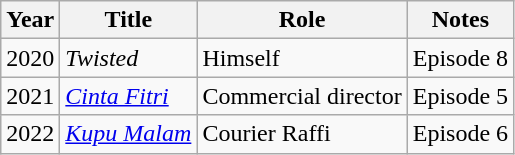<table class="wikitable sortable">
<tr>
<th>Year</th>
<th>Title</th>
<th>Role</th>
<th>Notes</th>
</tr>
<tr>
<td>2020</td>
<td><em>Twisted</em></td>
<td>Himself</td>
<td>Episode 8</td>
</tr>
<tr>
<td>2021</td>
<td><em><a href='#'>Cinta Fitri</a></em></td>
<td>Commercial director</td>
<td>Episode 5</td>
</tr>
<tr>
<td>2022</td>
<td><em><a href='#'>Kupu Malam</a></em></td>
<td>Courier Raffi</td>
<td>Episode 6</td>
</tr>
</table>
